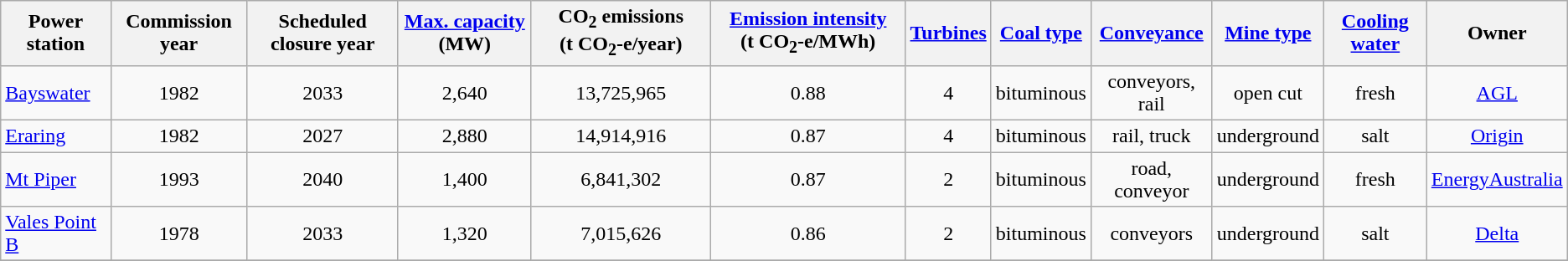<table class="wikitable sortable" style="text-align: center">
<tr>
<th>Power station</th>
<th>Commission year</th>
<th>Scheduled closure year</th>
<th data-sort-type="number"><a href='#'>Max. capacity</a> (MW)</th>
<th>CO<sub>2</sub> emissions (t CO<sub>2</sub>-e/year)</th>
<th><a href='#'>Emission intensity</a> (t CO<sub>2</sub>-e/MWh)</th>
<th><a href='#'>Turbines</a></th>
<th><a href='#'>Coal type</a></th>
<th><a href='#'>Conveyance</a></th>
<th><a href='#'>Mine type</a></th>
<th><a href='#'>Cooling water</a></th>
<th>Owner</th>
</tr>
<tr>
<td align="left"><a href='#'>Bayswater</a></td>
<td>1982</td>
<td>2033</td>
<td>2,640</td>
<td>13,725,965</td>
<td>0.88</td>
<td>4</td>
<td>bituminous</td>
<td>conveyors, rail</td>
<td>open cut</td>
<td>fresh</td>
<td><a href='#'>AGL</a></td>
</tr>
<tr>
<td align="left"><a href='#'>Eraring</a></td>
<td>1982</td>
<td>2027</td>
<td>2,880</td>
<td>14,914,916</td>
<td>0.87</td>
<td>4</td>
<td>bituminous</td>
<td>rail, truck</td>
<td>underground</td>
<td>salt</td>
<td><a href='#'>Origin</a></td>
</tr>
<tr>
<td align="left"><a href='#'>Mt Piper</a></td>
<td>1993</td>
<td>2040</td>
<td>1,400</td>
<td>6,841,302</td>
<td>0.87</td>
<td>2</td>
<td>bituminous</td>
<td>road, conveyor</td>
<td>underground</td>
<td>fresh</td>
<td><a href='#'>EnergyAustralia</a></td>
</tr>
<tr>
<td align="left"><a href='#'>Vales Point B</a></td>
<td>1978</td>
<td>2033</td>
<td>1,320</td>
<td>7,015,626</td>
<td>0.86</td>
<td>2</td>
<td>bituminous</td>
<td>conveyors</td>
<td>underground</td>
<td>salt</td>
<td><a href='#'>Delta</a></td>
</tr>
<tr>
</tr>
</table>
